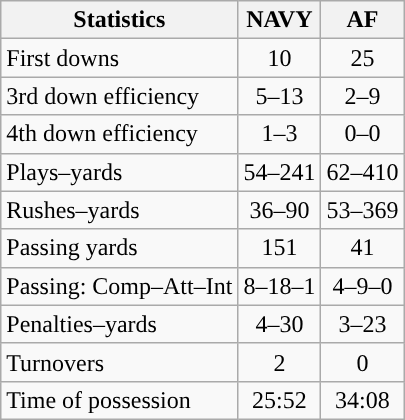<table class="wikitable">
<tr>
<th>Statistics</th>
<th>NAVY</th>
<th>AF</th>
</tr>
<tr>
<td>First downs</td>
<td align=center>10</td>
<td align=center>25</td>
</tr>
<tr>
<td>3rd down efficiency</td>
<td align=center>5–13</td>
<td align=center>2–9</td>
</tr>
<tr>
<td>4th down efficiency</td>
<td align=center>1–3</td>
<td align=center>0–0</td>
</tr>
<tr>
<td>Plays–yards</td>
<td align=center>54–241</td>
<td align=center>62–410</td>
</tr>
<tr>
<td>Rushes–yards</td>
<td align=center>36–90</td>
<td align=center>53–369</td>
</tr>
<tr>
<td>Passing yards</td>
<td align=center>151</td>
<td align=center>41</td>
</tr>
<tr>
<td>Passing: Comp–Att–Int</td>
<td align=center>8–18–1</td>
<td align=center>4–9–0</td>
</tr>
<tr>
<td>Penalties–yards</td>
<td align=center>4–30</td>
<td align=center>3–23</td>
</tr>
<tr>
<td>Turnovers</td>
<td align=center>2</td>
<td align=center>0</td>
</tr>
<tr>
<td>Time of possession</td>
<td align=center>25:52</td>
<td align=center>34:08</td>
</tr>
</table>
